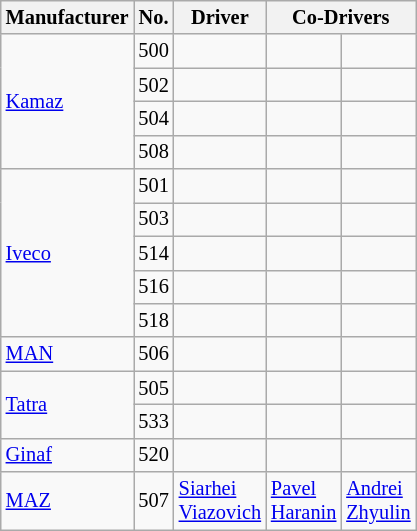<table class="wikitable" style="font-size:85%; ; width:15%">
<tr>
<th>Manufacturer</th>
<th>No.</th>
<th>Driver</th>
<th colspan=2>Co-Drivers</th>
</tr>
<tr>
<td rowspan=4> <a href='#'>Kamaz</a></td>
<td>500</td>
<td></td>
<td></td>
<td></td>
</tr>
<tr>
<td>502</td>
<td></td>
<td></td>
<td></td>
</tr>
<tr>
<td>504</td>
<td></td>
<td></td>
<td></td>
</tr>
<tr>
<td>508</td>
<td></td>
<td></td>
<td></td>
</tr>
<tr>
<td rowspan=5> <a href='#'>Iveco</a></td>
<td>501</td>
<td></td>
<td></td>
<td></td>
</tr>
<tr>
<td>503</td>
<td></td>
<td></td>
<td></td>
</tr>
<tr>
<td>514</td>
<td></td>
<td></td>
<td></td>
</tr>
<tr>
<td>516</td>
<td></td>
<td></td>
<td></td>
</tr>
<tr>
<td>518</td>
<td></td>
<td></td>
<td></td>
</tr>
<tr>
<td> <a href='#'>MAN</a></td>
<td>506</td>
<td></td>
<td></td>
<td></td>
</tr>
<tr>
<td rowspan=2> <a href='#'>Tatra</a></td>
<td>505</td>
<td></td>
<td></td>
<td></td>
</tr>
<tr>
<td>533</td>
<td></td>
<td></td>
<td></td>
</tr>
<tr>
<td> <a href='#'>Ginaf</a></td>
<td>520</td>
<td></td>
<td></td>
<td></td>
</tr>
<tr>
<td> <a href='#'>MAZ</a></td>
<td>507</td>
<td> <a href='#'>Siarhei Viazovich</a></td>
<td> <a href='#'>Pavel Haranin</a></td>
<td> <a href='#'>Andrei Zhyulin</a></td>
</tr>
</table>
